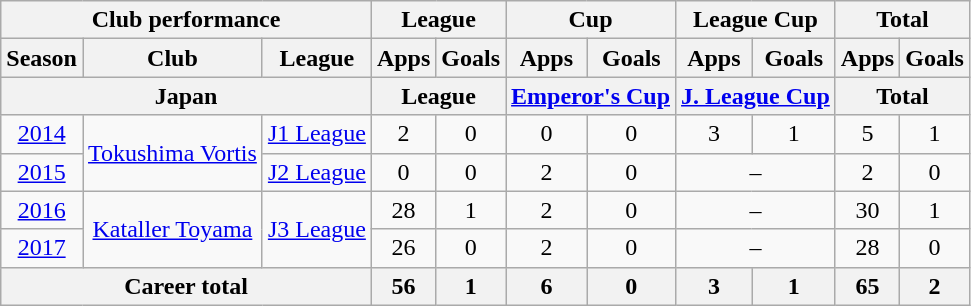<table class="wikitable" style="text-align:center">
<tr>
<th colspan=3>Club performance</th>
<th colspan=2>League</th>
<th colspan=2>Cup</th>
<th colspan=2>League Cup</th>
<th colspan=2>Total</th>
</tr>
<tr>
<th>Season</th>
<th>Club</th>
<th>League</th>
<th>Apps</th>
<th>Goals</th>
<th>Apps</th>
<th>Goals</th>
<th>Apps</th>
<th>Goals</th>
<th>Apps</th>
<th>Goals</th>
</tr>
<tr>
<th colspan=3>Japan</th>
<th colspan=2>League</th>
<th colspan=2><a href='#'>Emperor's Cup</a></th>
<th colspan=2><a href='#'>J. League Cup</a></th>
<th colspan=2>Total</th>
</tr>
<tr>
<td><a href='#'>2014</a></td>
<td rowspan="2"><a href='#'>Tokushima Vortis</a></td>
<td><a href='#'>J1 League</a></td>
<td>2</td>
<td>0</td>
<td>0</td>
<td>0</td>
<td>3</td>
<td>1</td>
<td>5</td>
<td>1</td>
</tr>
<tr>
<td><a href='#'>2015</a></td>
<td><a href='#'>J2 League</a></td>
<td>0</td>
<td>0</td>
<td>2</td>
<td>0</td>
<td colspan="2">–</td>
<td>2</td>
<td>0</td>
</tr>
<tr>
<td><a href='#'>2016</a></td>
<td rowspan="2"><a href='#'>Kataller Toyama</a></td>
<td rowspan="2"><a href='#'>J3 League</a></td>
<td>28</td>
<td>1</td>
<td>2</td>
<td>0</td>
<td colspan="2">–</td>
<td>30</td>
<td>1</td>
</tr>
<tr>
<td><a href='#'>2017</a></td>
<td>26</td>
<td>0</td>
<td>2</td>
<td>0</td>
<td colspan="2">–</td>
<td>28</td>
<td>0</td>
</tr>
<tr>
<th colspan=3>Career total</th>
<th>56</th>
<th>1</th>
<th>6</th>
<th>0</th>
<th>3</th>
<th>1</th>
<th>65</th>
<th>2</th>
</tr>
</table>
